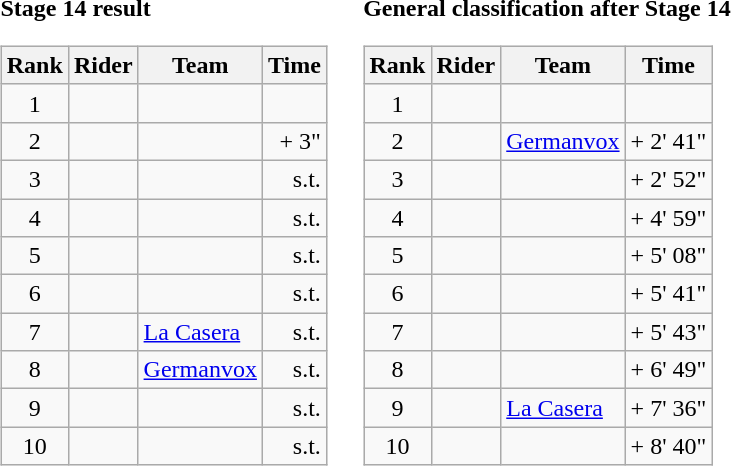<table>
<tr>
<td><strong>Stage 14 result</strong><br><table class="wikitable">
<tr>
<th scope="col">Rank</th>
<th scope="col">Rider</th>
<th scope="col">Team</th>
<th scope="col">Time</th>
</tr>
<tr>
<td style="text-align:center;">1</td>
<td></td>
<td></td>
<td style="text-align:right;"></td>
</tr>
<tr>
<td style="text-align:center;">2</td>
<td></td>
<td></td>
<td style="text-align:right;">+ 3"</td>
</tr>
<tr>
<td style="text-align:center;">3</td>
<td></td>
<td></td>
<td style="text-align:right;">s.t.</td>
</tr>
<tr>
<td style="text-align:center;">4</td>
<td></td>
<td></td>
<td style="text-align:right;">s.t.</td>
</tr>
<tr>
<td style="text-align:center;">5</td>
<td></td>
<td></td>
<td style="text-align:right;">s.t.</td>
</tr>
<tr>
<td style="text-align:center;">6</td>
<td></td>
<td></td>
<td style="text-align:right;">s.t.</td>
</tr>
<tr>
<td style="text-align:center;">7</td>
<td></td>
<td><a href='#'>La Casera</a></td>
<td style="text-align:right;">s.t.</td>
</tr>
<tr>
<td style="text-align:center;">8</td>
<td></td>
<td><a href='#'>Germanvox</a></td>
<td style="text-align:right;">s.t.</td>
</tr>
<tr>
<td style="text-align:center;">9</td>
<td></td>
<td></td>
<td style="text-align:right;">s.t.</td>
</tr>
<tr>
<td style="text-align:center;">10</td>
<td></td>
<td></td>
<td style="text-align:right;">s.t.</td>
</tr>
</table>
</td>
<td></td>
<td><strong>General classification after Stage 14</strong><br><table class="wikitable">
<tr>
<th scope="col">Rank</th>
<th scope="col">Rider</th>
<th scope="col">Team</th>
<th scope="col">Time</th>
</tr>
<tr>
<td style="text-align:center;">1</td>
<td></td>
<td></td>
<td style="text-align:right;"></td>
</tr>
<tr>
<td style="text-align:center;">2</td>
<td></td>
<td><a href='#'>Germanvox</a></td>
<td style="text-align:right;">+ 2' 41"</td>
</tr>
<tr>
<td style="text-align:center;">3</td>
<td></td>
<td></td>
<td style="text-align:right;">+ 2' 52"</td>
</tr>
<tr>
<td style="text-align:center;">4</td>
<td></td>
<td></td>
<td style="text-align:right;">+ 4' 59"</td>
</tr>
<tr>
<td style="text-align:center;">5</td>
<td></td>
<td></td>
<td style="text-align:right;">+ 5' 08"</td>
</tr>
<tr>
<td style="text-align:center;">6</td>
<td></td>
<td></td>
<td style="text-align:right;">+ 5' 41"</td>
</tr>
<tr>
<td style="text-align:center;">7</td>
<td></td>
<td></td>
<td style="text-align:right;">+ 5' 43"</td>
</tr>
<tr>
<td style="text-align:center;">8</td>
<td></td>
<td></td>
<td style="text-align:right;">+ 6' 49"</td>
</tr>
<tr>
<td style="text-align:center;">9</td>
<td></td>
<td><a href='#'>La Casera</a></td>
<td style="text-align:right;">+ 7' 36"</td>
</tr>
<tr>
<td style="text-align:center;">10</td>
<td></td>
<td></td>
<td style="text-align:right;">+ 8' 40"</td>
</tr>
</table>
</td>
</tr>
</table>
